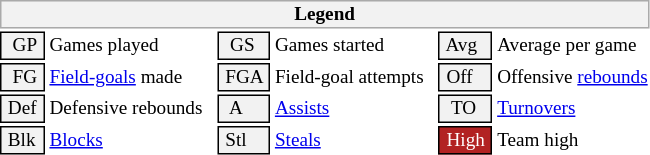<table class="toccolours" style="font-size: 80%; white-space: nowrap;">
<tr>
<th colspan="6" style="background-color: #F2F2F2; border: 1px solid #AAAAAA;">Legend</th>
</tr>
<tr>
<td style="background-color: #F2F2F2; border: 1px solid black;">  GP </td>
<td>Games played</td>
<td style="background-color: #F2F2F2; border: 1px solid black">  GS </td>
<td>Games started</td>
<td style="background-color: #F2F2F2; border: 1px solid black"> Avg </td>
<td>Average per game</td>
</tr>
<tr>
<td style="background-color: #F2F2F2; border: 1px solid black">  FG </td>
<td style="padding-right: 8px"><a href='#'>Field-goals</a> made</td>
<td style="background-color: #F2F2F2; border: 1px solid black"> FGA </td>
<td style="padding-right: 8px">Field-goal attempts</td>
<td style="background-color: #F2F2F2; border: 1px solid black;"> Off </td>
<td>Offensive <a href='#'>rebounds</a></td>
</tr>
<tr>
<td style="background-color: #F2F2F2; border: 1px solid black;"> Def </td>
<td style="padding-right: 8px">Defensive rebounds</td>
<td style="background-color: #F2F2F2; border: 1px solid black">  A </td>
<td style="padding-right: 8px"><a href='#'>Assists</a></td>
<td style="background-color: #F2F2F2; border: 1px solid black">  TO</td>
<td><a href='#'>Turnovers</a></td>
</tr>
<tr>
<td style="background-color: #F2F2F2; border: 1px solid black;"> Blk </td>
<td><a href='#'>Blocks</a></td>
<td style="background-color: #F2F2F2; border: 1px solid black"> Stl </td>
<td><a href='#'>Steals</a></td>
<td style="background:#B22222; color:#ffffff; border: 1px solid black"> High </td>
<td>Team high</td>
</tr>
<tr>
</tr>
</table>
